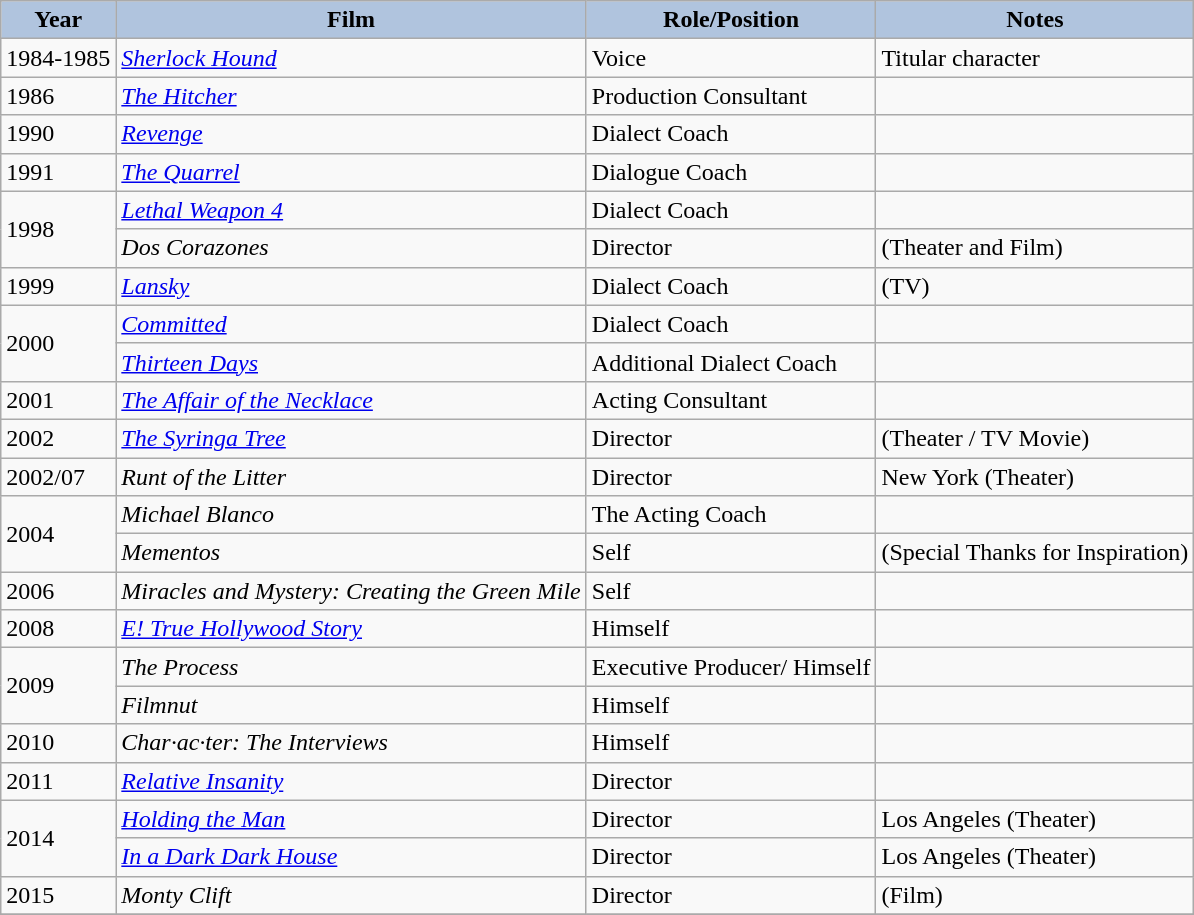<table class="wikitable">
<tr style="text-align:center;">
<th style="background:#B0C4DE;">Year</th>
<th style="background:#B0C4DE;">Film</th>
<th style="background:#B0C4DE;">Role/Position</th>
<th style="background:#B0C4DE;">Notes</th>
</tr>
<tr>
<td>1984-1985</td>
<td><em><a href='#'>Sherlock Hound</a></em></td>
<td>Voice</td>
<td>Titular character</td>
</tr>
<tr>
<td>1986</td>
<td><em><a href='#'>The Hitcher</a></em></td>
<td>Production Consultant</td>
<td></td>
</tr>
<tr>
<td>1990</td>
<td><em><a href='#'>Revenge</a></em></td>
<td>Dialect Coach</td>
<td></td>
</tr>
<tr>
<td>1991</td>
<td><em><a href='#'>The Quarrel</a></em></td>
<td>Dialogue Coach</td>
<td></td>
</tr>
<tr>
<td rowspan="2">1998</td>
<td><em><a href='#'>Lethal Weapon 4</a></em></td>
<td>Dialect Coach</td>
<td></td>
</tr>
<tr>
<td><em>Dos Corazones</em></td>
<td>Director</td>
<td>(Theater and Film)</td>
</tr>
<tr>
<td>1999</td>
<td><em><a href='#'>Lansky</a></em></td>
<td>Dialect Coach</td>
<td>(TV)</td>
</tr>
<tr>
<td rowspan="2">2000</td>
<td><em><a href='#'>Committed</a></em></td>
<td>Dialect Coach</td>
<td></td>
</tr>
<tr>
<td><em><a href='#'>Thirteen Days</a></em></td>
<td>Additional Dialect Coach</td>
<td></td>
</tr>
<tr>
<td>2001</td>
<td><em><a href='#'>The Affair of the Necklace</a></em></td>
<td>Acting Consultant</td>
<td></td>
</tr>
<tr>
<td>2002</td>
<td><em><a href='#'>The Syringa Tree</a></em></td>
<td>Director</td>
<td>(Theater / TV Movie)</td>
</tr>
<tr>
<td>2002/07</td>
<td><em>Runt of the Litter</em></td>
<td>Director</td>
<td>New York (Theater)</td>
</tr>
<tr>
<td rowspan="2">2004</td>
<td><em>Michael Blanco</em></td>
<td>The Acting Coach</td>
<td></td>
</tr>
<tr>
<td><em>Mementos</em></td>
<td>Self</td>
<td>(Special Thanks for Inspiration)</td>
</tr>
<tr>
<td>2006</td>
<td><em>Miracles and Mystery: Creating the Green Mile</em></td>
<td>Self</td>
<td></td>
</tr>
<tr>
<td>2008</td>
<td><em><a href='#'>E! True Hollywood Story</a></em></td>
<td>Himself</td>
<td></td>
</tr>
<tr>
<td rowspan="2">2009</td>
<td><em>The Process</em></td>
<td>Executive Producer/ Himself</td>
<td></td>
</tr>
<tr>
<td><em>Filmnut</em></td>
<td>Himself</td>
<td></td>
</tr>
<tr>
<td>2010</td>
<td><em>Char·ac·ter: The Interviews</em></td>
<td>Himself</td>
<td></td>
</tr>
<tr>
<td>2011</td>
<td><em><a href='#'>Relative Insanity</a></em></td>
<td>Director</td>
<td></td>
</tr>
<tr>
<td rowspan="2">2014</td>
<td><em><a href='#'>Holding the Man</a></em></td>
<td>Director</td>
<td>Los Angeles (Theater)</td>
</tr>
<tr>
<td><em><a href='#'>In a Dark Dark House</a></em></td>
<td>Director</td>
<td>Los Angeles (Theater)</td>
</tr>
<tr>
<td>2015</td>
<td><em>Monty Clift</em></td>
<td>Director</td>
<td>(Film)</td>
</tr>
<tr>
</tr>
</table>
